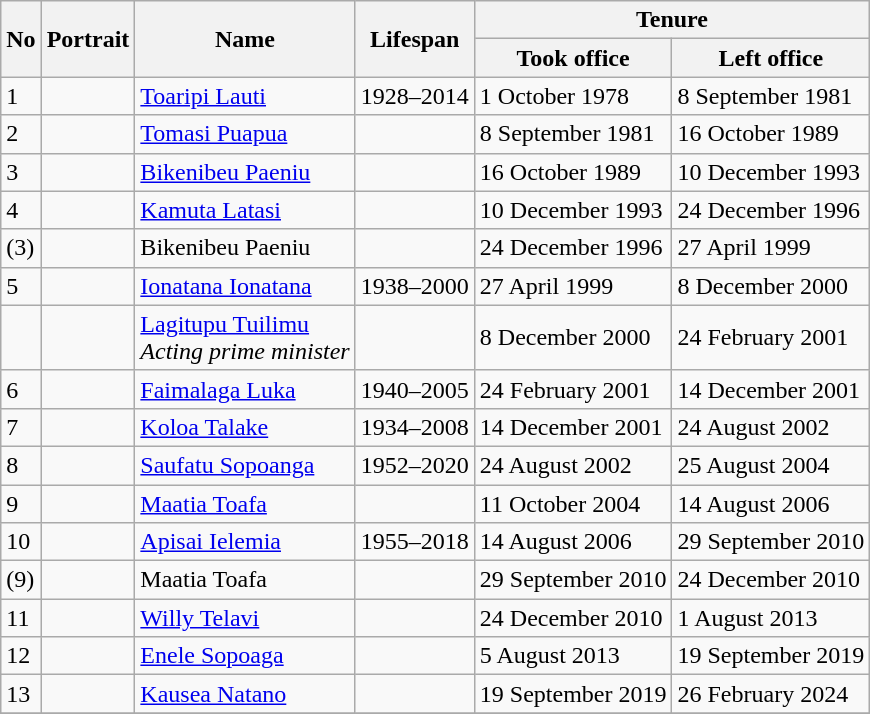<table class="wikitable">
<tr>
<th rowspan="2" scope="col">No</th>
<th scope="col" rowspan="2">Portrait</th>
<th rowspan="2" scope="col">Name</th>
<th scope="col" rowspan="2">Lifespan</th>
<th colspan="2" scope="col">Tenure</th>
</tr>
<tr>
<th scope="col">Took office</th>
<th scope="col">Left office</th>
</tr>
<tr>
<td>1</td>
<td></td>
<td><a href='#'>Toaripi Lauti</a></td>
<td>1928–2014</td>
<td>1 October 1978</td>
<td>8 September 1981</td>
</tr>
<tr>
<td>2</td>
<td></td>
<td><a href='#'>Tomasi Puapua</a></td>
<td></td>
<td>8 September 1981</td>
<td>16 October 1989</td>
</tr>
<tr>
<td>3</td>
<td></td>
<td><a href='#'>Bikenibeu Paeniu</a></td>
<td></td>
<td>16 October 1989</td>
<td>10 December 1993</td>
</tr>
<tr>
<td>4</td>
<td></td>
<td><a href='#'>Kamuta Latasi</a></td>
<td></td>
<td>10 December 1993</td>
<td>24 December 1996</td>
</tr>
<tr>
<td>(3)</td>
<td></td>
<td>Bikenibeu Paeniu</td>
<td></td>
<td>24 December 1996</td>
<td>27 April 1999</td>
</tr>
<tr>
<td>5</td>
<td></td>
<td><a href='#'>Ionatana Ionatana</a></td>
<td>1938–2000</td>
<td>27 April 1999</td>
<td>8 December 2000</td>
</tr>
<tr>
<td></td>
<td></td>
<td><a href='#'>Lagitupu Tuilimu</a><br><em>Acting prime minister</em></td>
<td></td>
<td>8 December 2000</td>
<td>24 February 2001</td>
</tr>
<tr>
<td>6</td>
<td></td>
<td><a href='#'>Faimalaga Luka</a></td>
<td>1940–2005</td>
<td>24 February 2001</td>
<td>14 December 2001</td>
</tr>
<tr>
<td>7</td>
<td></td>
<td><a href='#'>Koloa Talake</a></td>
<td>1934–2008</td>
<td>14 December 2001</td>
<td>24 August 2002</td>
</tr>
<tr>
<td>8</td>
<td></td>
<td><a href='#'>Saufatu Sopoanga</a></td>
<td>1952–2020</td>
<td>24 August 2002</td>
<td>25 August 2004</td>
</tr>
<tr>
<td>9</td>
<td></td>
<td><a href='#'>Maatia Toafa</a></td>
<td></td>
<td>11 October 2004</td>
<td>14 August 2006</td>
</tr>
<tr>
<td>10</td>
<td></td>
<td><a href='#'>Apisai Ielemia</a></td>
<td>1955–2018</td>
<td>14 August 2006</td>
<td>29 September 2010</td>
</tr>
<tr>
<td>(9)</td>
<td></td>
<td>Maatia Toafa</td>
<td></td>
<td>29 September 2010</td>
<td>24 December 2010</td>
</tr>
<tr>
<td>11</td>
<td></td>
<td><a href='#'>Willy Telavi</a></td>
<td></td>
<td>24 December 2010</td>
<td>1 August 2013</td>
</tr>
<tr>
<td>12</td>
<td></td>
<td><a href='#'>Enele Sopoaga</a></td>
<td></td>
<td>5 August 2013</td>
<td>19 September 2019</td>
</tr>
<tr>
<td>13</td>
<td></td>
<td><a href='#'>Kausea Natano</a></td>
<td></td>
<td>19 September 2019</td>
<td>26 February 2024</td>
</tr>
<tr>
</tr>
</table>
